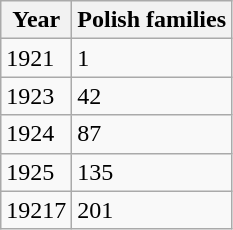<table class="wikitable">
<tr>
<th>Year</th>
<th>Polish families</th>
</tr>
<tr>
<td>1921</td>
<td>1</td>
</tr>
<tr>
<td>1923</td>
<td>42</td>
</tr>
<tr>
<td>1924</td>
<td>87</td>
</tr>
<tr>
<td>1925</td>
<td>135</td>
</tr>
<tr>
<td>19217</td>
<td>201</td>
</tr>
</table>
